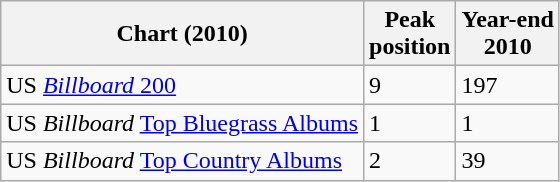<table class="wikitable">
<tr>
<th>Chart (2010)</th>
<th>Peak<br>position</th>
<th>Year-end<br>2010</th>
</tr>
<tr>
<td>US <a href='#'><em>Billboard</em> 200</a></td>
<td>9</td>
<td>197</td>
</tr>
<tr>
<td>US <em>Billboard</em> <a href='#'>Top Bluegrass Albums</a></td>
<td>1</td>
<td>1</td>
</tr>
<tr>
<td>US <em>Billboard</em> <a href='#'>Top Country Albums</a></td>
<td>2</td>
<td>39</td>
</tr>
</table>
